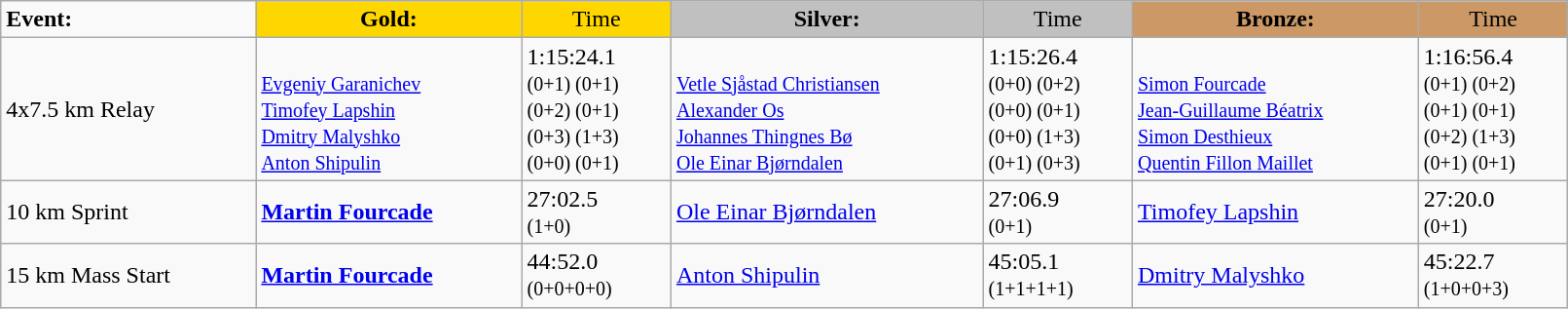<table class="wikitable" width=85%>
<tr>
<td><strong>Event:</strong></td>
<td style="text-align:center;background-color:gold;"><strong>Gold:</strong></td>
<td style="text-align:center;background-color:gold;">Time</td>
<td style="text-align:center;background-color:silver;"><strong>Silver:</strong></td>
<td style="text-align:center;background-color:silver;">Time</td>
<td style="text-align:center;background-color:#CC9966;"><strong>Bronze:</strong></td>
<td style="text-align:center;background-color:#CC9966;">Time</td>
</tr>
<tr>
<td>4x7.5 km Relay<br></td>
<td><strong></strong><br><small><a href='#'>Evgeniy Garanichev</a><br><a href='#'>Timofey Lapshin</a><br><a href='#'>Dmitry Malyshko</a><br><a href='#'>Anton Shipulin</a></small></td>
<td>1:15:24.1<br><small>(0+1) (0+1)<br>(0+2) (0+1)<br>(0+3) (1+3)<br>(0+0) (0+1)</small></td>
<td><br><small><a href='#'>Vetle Sjåstad Christiansen</a><br><a href='#'>Alexander Os</a><br><a href='#'>Johannes Thingnes Bø</a><br><a href='#'>Ole Einar Bjørndalen</a></small></td>
<td>1:15:26.4<br><small>(0+0) (0+2)<br>(0+0) (0+1)<br>(0+0) (1+3)<br>(0+1) (0+3)</small></td>
<td><br><small><a href='#'>Simon Fourcade</a><br><a href='#'>Jean-Guillaume Béatrix</a><br><a href='#'>Simon Desthieux</a><br><a href='#'>Quentin Fillon Maillet</a></small></td>
<td>1:16:56.4<br><small>(0+1) (0+2)<br>(0+1) (0+1)<br>(0+2) (1+3)<br>(0+1) (0+1)</small></td>
</tr>
<tr>
<td>10 km Sprint<br></td>
<td><strong><a href='#'>Martin Fourcade</a></strong><br><small></small></td>
<td>27:02.5<br><small>(1+0)</small></td>
<td><a href='#'>Ole Einar Bjørndalen</a><br><small></small></td>
<td>27:06.9<br><small>(0+1)</small></td>
<td><a href='#'>Timofey Lapshin</a><br><small></small></td>
<td>27:20.0<br><small>(0+1)</small></td>
</tr>
<tr>
<td>15 km Mass Start<br></td>
<td><strong><a href='#'>Martin Fourcade</a></strong><br><small></small></td>
<td>44:52.0<br><small>(0+0+0+0)</small></td>
<td><a href='#'>Anton Shipulin</a><br><small></small></td>
<td>45:05.1<br><small>(1+1+1+1)</small></td>
<td><a href='#'>Dmitry Malyshko</a><br><small></small></td>
<td>45:22.7<br><small>(1+0+0+3)</small></td>
</tr>
</table>
